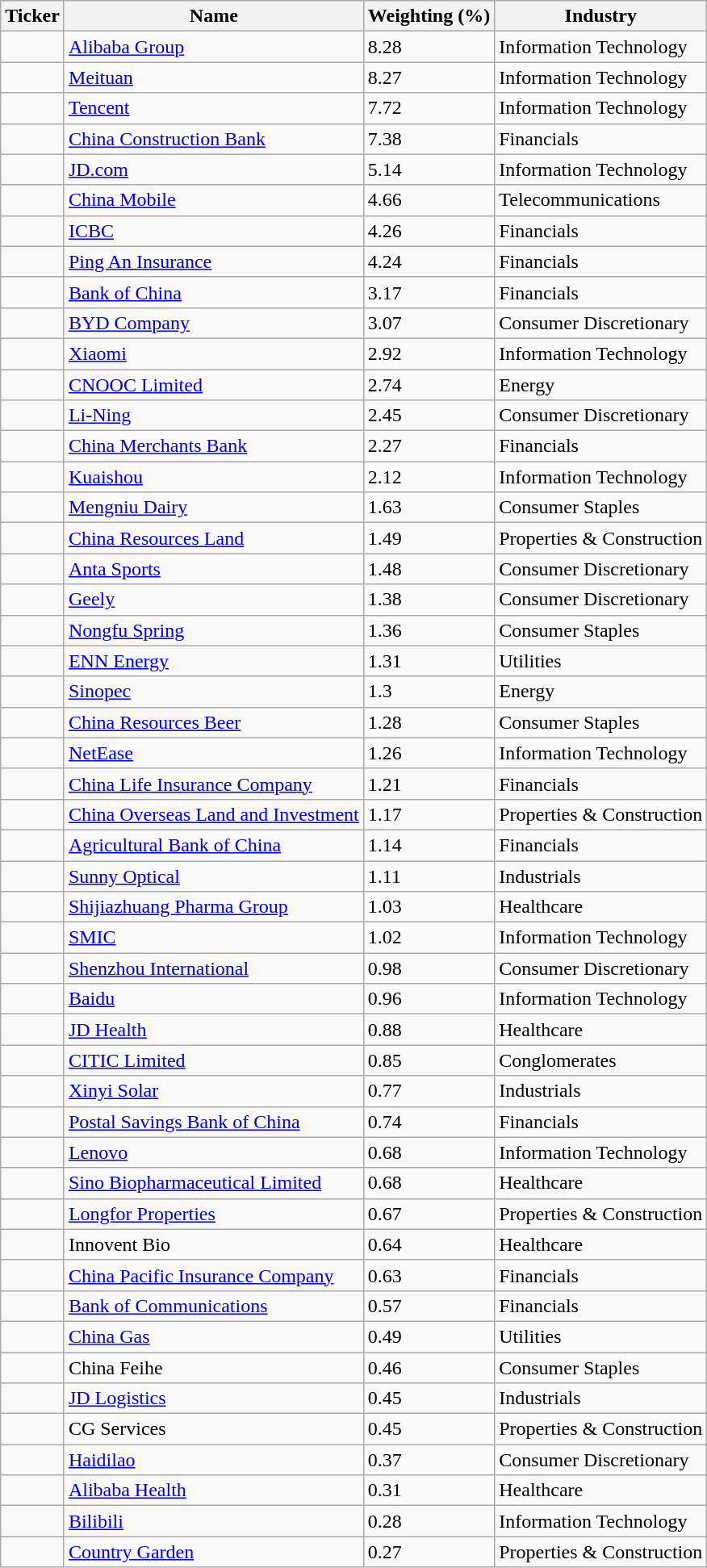<table class="wikitable sortable" border="1">
<tr>
<th>Ticker</th>
<th>Name</th>
<th>Weighting (%)</th>
<th>Industry</th>
</tr>
<tr>
<td></td>
<td><a href='#'>Alibaba Group</a></td>
<td>8.28</td>
<td>Information Technology</td>
</tr>
<tr>
<td></td>
<td><a href='#'>Meituan</a></td>
<td>8.27</td>
<td>Information Technology</td>
</tr>
<tr>
<td></td>
<td><a href='#'>Tencent</a></td>
<td>7.72</td>
<td>Information Technology</td>
</tr>
<tr>
<td></td>
<td><a href='#'>China Construction Bank</a></td>
<td>7.38</td>
<td>Financials</td>
</tr>
<tr>
<td></td>
<td><a href='#'>JD.com</a></td>
<td>5.14</td>
<td>Information Technology</td>
</tr>
<tr>
<td></td>
<td><a href='#'>China Mobile</a></td>
<td>4.66</td>
<td>Telecommunications</td>
</tr>
<tr>
<td></td>
<td><a href='#'>ICBC</a></td>
<td>4.26</td>
<td>Financials</td>
</tr>
<tr>
<td></td>
<td><a href='#'>Ping An Insurance</a></td>
<td>4.24</td>
<td>Financials</td>
</tr>
<tr>
<td></td>
<td><a href='#'>Bank of China</a></td>
<td>3.17</td>
<td>Financials</td>
</tr>
<tr>
<td></td>
<td><a href='#'>BYD Company</a></td>
<td>3.07</td>
<td>Consumer Discretionary</td>
</tr>
<tr>
<td></td>
<td><a href='#'>Xiaomi</a></td>
<td>2.92</td>
<td>Information Technology</td>
</tr>
<tr>
<td></td>
<td><a href='#'>CNOOC Limited</a></td>
<td>2.74</td>
<td>Energy</td>
</tr>
<tr>
<td></td>
<td><a href='#'>Li-Ning</a></td>
<td>2.45</td>
<td>Consumer Discretionary</td>
</tr>
<tr>
<td></td>
<td><a href='#'>China Merchants Bank</a></td>
<td>2.27</td>
<td>Financials</td>
</tr>
<tr>
<td></td>
<td><a href='#'>Kuaishou</a></td>
<td>2.12</td>
<td>Information Technology</td>
</tr>
<tr>
<td></td>
<td><a href='#'>Mengniu Dairy</a></td>
<td>1.63</td>
<td>Consumer Staples</td>
</tr>
<tr>
<td></td>
<td><a href='#'>China Resources Land</a></td>
<td>1.49</td>
<td>Properties & Construction</td>
</tr>
<tr>
<td></td>
<td><a href='#'>Anta Sports</a></td>
<td>1.48</td>
<td>Consumer Discretionary</td>
</tr>
<tr>
<td></td>
<td><a href='#'>Geely</a></td>
<td>1.38</td>
<td>Consumer Discretionary</td>
</tr>
<tr>
<td></td>
<td><a href='#'>Nongfu Spring</a></td>
<td>1.36</td>
<td>Consumer Staples</td>
</tr>
<tr>
<td></td>
<td><a href='#'>ENN Energy</a></td>
<td>1.31</td>
<td>Utilities</td>
</tr>
<tr>
<td></td>
<td><a href='#'>Sinopec</a></td>
<td>1.3</td>
<td>Energy</td>
</tr>
<tr>
<td></td>
<td><a href='#'>China Resources Beer</a></td>
<td>1.28</td>
<td>Consumer Staples</td>
</tr>
<tr>
<td></td>
<td><a href='#'>NetEase</a></td>
<td>1.26</td>
<td>Information Technology</td>
</tr>
<tr>
<td></td>
<td><a href='#'>China Life Insurance Company</a></td>
<td>1.21</td>
<td>Financials</td>
</tr>
<tr>
<td></td>
<td><a href='#'>China Overseas Land and Investment</a></td>
<td>1.17</td>
<td>Properties & Construction</td>
</tr>
<tr>
<td></td>
<td><a href='#'>Agricultural Bank of China</a></td>
<td>1.14</td>
<td>Financials</td>
</tr>
<tr>
<td></td>
<td><a href='#'>Sunny Optical</a></td>
<td>1.11</td>
<td>Industrials</td>
</tr>
<tr>
<td></td>
<td><a href='#'>Shijiazhuang Pharma Group</a></td>
<td>1.03</td>
<td>Healthcare</td>
</tr>
<tr>
<td></td>
<td><a href='#'>SMIC</a></td>
<td>1.02</td>
<td>Information Technology</td>
</tr>
<tr>
<td></td>
<td><a href='#'>Shenzhou International</a></td>
<td>0.98</td>
<td>Consumer Discretionary</td>
</tr>
<tr>
<td></td>
<td><a href='#'>Baidu</a></td>
<td>0.96</td>
<td>Information Technology</td>
</tr>
<tr>
<td></td>
<td><a href='#'>JD Health</a></td>
<td>0.88</td>
<td>Healthcare</td>
</tr>
<tr>
<td></td>
<td><a href='#'>CITIC Limited</a></td>
<td>0.85</td>
<td>Conglomerates</td>
</tr>
<tr>
<td></td>
<td><a href='#'>Xinyi Solar</a></td>
<td>0.77</td>
<td>Industrials</td>
</tr>
<tr>
<td></td>
<td><a href='#'>Postal Savings Bank of China</a></td>
<td>0.74</td>
<td>Financials</td>
</tr>
<tr>
<td></td>
<td><a href='#'>Lenovo</a></td>
<td>0.68</td>
<td>Information Technology</td>
</tr>
<tr>
<td></td>
<td><a href='#'>Sino Biopharmaceutical Limited</a></td>
<td>0.68</td>
<td>Healthcare</td>
</tr>
<tr>
<td></td>
<td><a href='#'>Longfor Properties</a></td>
<td>0.67</td>
<td>Properties & Construction</td>
</tr>
<tr>
<td></td>
<td>Innovent Bio</td>
<td>0.64</td>
<td>Healthcare</td>
</tr>
<tr>
<td></td>
<td><a href='#'>China Pacific Insurance Company</a></td>
<td>0.63</td>
<td>Financials</td>
</tr>
<tr>
<td></td>
<td><a href='#'>Bank of Communications</a></td>
<td>0.57</td>
<td>Financials</td>
</tr>
<tr>
<td></td>
<td><a href='#'>China Gas</a></td>
<td>0.49</td>
<td>Utilities</td>
</tr>
<tr>
<td></td>
<td>China Feihe</td>
<td>0.46</td>
<td>Consumer Staples</td>
</tr>
<tr>
<td></td>
<td><a href='#'>JD Logistics</a></td>
<td>0.45</td>
<td>Industrials</td>
</tr>
<tr>
<td></td>
<td>CG Services</td>
<td>0.45</td>
<td>Properties & Construction</td>
</tr>
<tr>
<td></td>
<td><a href='#'>Haidilao</a></td>
<td>0.37</td>
<td>Consumer Discretionary</td>
</tr>
<tr>
<td></td>
<td><a href='#'>Alibaba Health</a></td>
<td>0.31</td>
<td>Healthcare</td>
</tr>
<tr>
<td></td>
<td><a href='#'>Bilibili</a></td>
<td>0.28</td>
<td>Information Technology</td>
</tr>
<tr>
<td></td>
<td><a href='#'>Country Garden</a></td>
<td>0.27</td>
<td>Properties & Construction</td>
</tr>
</table>
